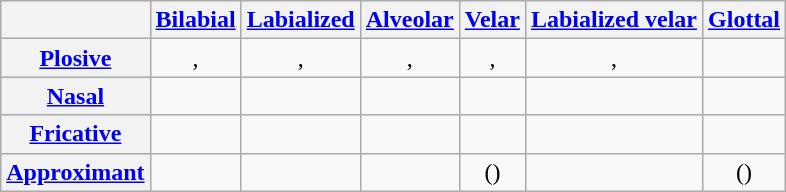<table class="wikitable">
<tr>
<th></th>
<th><a href='#'>Bilabial</a></th>
<th><a href='#'>Labialized</a></th>
<th><a href='#'>Alveolar</a></th>
<th><a href='#'>Velar</a></th>
<th><a href='#'>Labialized velar</a></th>
<th><a href='#'>Glottal</a></th>
</tr>
<tr align="center">
<th><a href='#'>Plosive</a></th>
<td>, </td>
<td>, </td>
<td>, </td>
<td>, </td>
<td>, </td>
<td></td>
</tr>
<tr align="center">
<th><a href='#'>Nasal</a></th>
<td></td>
<td></td>
<td></td>
<td></td>
<td></td>
<td></td>
</tr>
<tr align="center">
<th><a href='#'>Fricative</a></th>
<td></td>
<td></td>
<td></td>
<td></td>
<td></td>
<td></td>
</tr>
<tr align="center">
<th><a href='#'>Approximant</a></th>
<td></td>
<td></td>
<td></td>
<td>()</td>
<td></td>
<td>()</td>
</tr>
</table>
